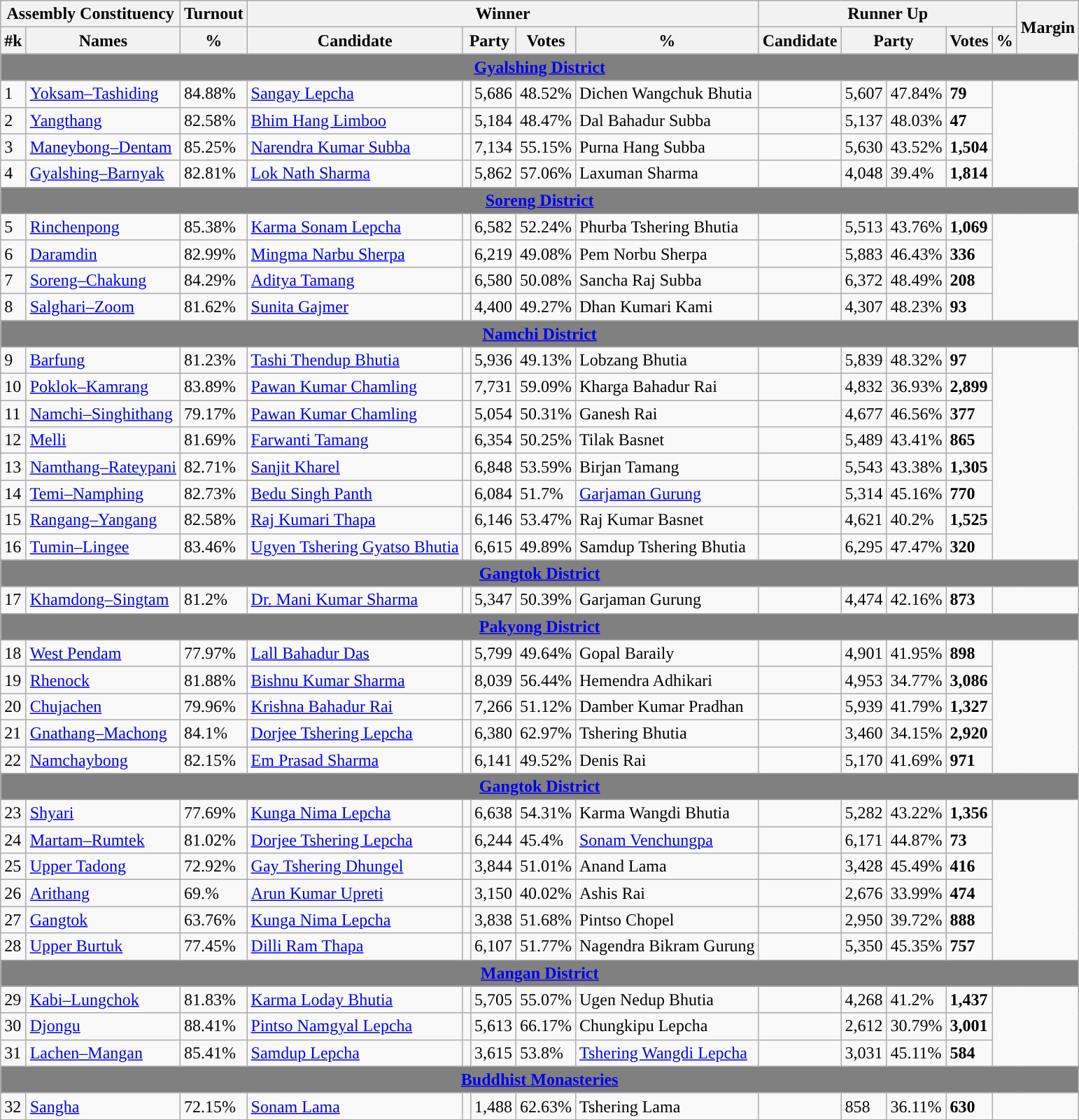<table class="wikitable sortable">
<tr>
<th colspan="2">Assembly Constituency</th>
<th>Turnout</th>
<th colspan="5">Winner</th>
<th colspan="5">Runner Up</th>
<th rowspan="2" data-sort-type=number>Margin</th>
</tr>
<tr>
<th>#k</th>
<th>Names</th>
<th>%</th>
<th>Candidate</th>
<th colspan="2">Party</th>
<th data-sort-type=number>Votes</th>
<th>%</th>
<th>Candidate</th>
<th colspan="2">Party</th>
<th data-sort-type=number>Votes</th>
<th>%</th>
</tr>
<tr>
<td colspan="14" align="center" bgcolor="grey"><a href='#'><span><strong>Gyalshing District</strong></span></a></td>
</tr>
<tr>
<td>1</td>
<td><a href='#'>Yoksam–Tashiding</a></td>
<td>84.88%</td>
<td><a href='#'>Sangay Lepcha</a></td>
<td></td>
<td>5,686</td>
<td>48.52%</td>
<td>Dichen Wangchuk Bhutia</td>
<td></td>
<td>5,607</td>
<td>47.84%</td>
<td style="background:"><span><strong>79</strong></span></td>
</tr>
<tr>
<td>2</td>
<td><a href='#'>Yangthang</a></td>
<td>82.58%</td>
<td><a href='#'>Bhim Hang Limboo</a></td>
<td></td>
<td>5,184</td>
<td>48.47%</td>
<td>Dal Bahadur Subba</td>
<td></td>
<td>5,137</td>
<td>48.03%</td>
<td style="background:"><span><strong>47</strong></span></td>
</tr>
<tr>
<td>3</td>
<td><a href='#'>Maneybong–Dentam</a></td>
<td>85.25%</td>
<td><a href='#'>Narendra Kumar Subba</a></td>
<td></td>
<td>7,134</td>
<td>55.15%</td>
<td>Purna Hang Subba</td>
<td></td>
<td>5,630</td>
<td>43.52%</td>
<td style="background:"><span><strong>1,504</strong></span></td>
</tr>
<tr>
<td>4</td>
<td><a href='#'>Gyalshing–Barnyak</a></td>
<td>82.81%</td>
<td><a href='#'>Lok Nath Sharma</a></td>
<td></td>
<td>5,862</td>
<td>57.06%</td>
<td>Laxuman Sharma</td>
<td></td>
<td>4,048</td>
<td>39.4%</td>
<td style="background:"><span><strong>1,814</strong></span></td>
</tr>
<tr>
<td colspan="14" align="center" bgcolor="grey"><a href='#'><span><strong>Soreng District</strong></span></a></td>
</tr>
<tr>
<td>5</td>
<td><a href='#'>Rinchenpong</a></td>
<td>85.38%</td>
<td><a href='#'>Karma Sonam Lepcha</a></td>
<td></td>
<td>6,582</td>
<td>52.24%</td>
<td>Phurba Tshering Bhutia</td>
<td></td>
<td>5,513</td>
<td>43.76%</td>
<td style="background:"><span><strong>1,069</strong></span></td>
</tr>
<tr>
<td>6</td>
<td><a href='#'>Daramdin</a></td>
<td>82.99%</td>
<td><a href='#'>Mingma Narbu Sherpa</a></td>
<td></td>
<td>6,219</td>
<td>49.08%</td>
<td>Pem Norbu Sherpa</td>
<td></td>
<td>5,883</td>
<td>46.43%</td>
<td style="background:"><span><strong>336</strong></span></td>
</tr>
<tr>
<td>7</td>
<td><a href='#'>Soreng–Chakung</a></td>
<td>84.29%</td>
<td><a href='#'>Aditya Tamang</a></td>
<td></td>
<td>6,580</td>
<td>50.08%</td>
<td>Sancha Raj Subba</td>
<td></td>
<td>6,372</td>
<td>48.49%</td>
<td style="background:"><span><strong>208</strong></span></td>
</tr>
<tr>
<td>8</td>
<td><a href='#'>Salghari–Zoom</a></td>
<td>81.62%</td>
<td><a href='#'>Sunita Gajmer</a></td>
<td></td>
<td>4,400</td>
<td>49.27%</td>
<td>Dhan Kumari Kami</td>
<td></td>
<td>4,307</td>
<td>48.23%</td>
<td style="background:"><span><strong>93</strong></span></td>
</tr>
<tr>
<td colspan="14" align="center" bgcolor="grey"><a href='#'><span><strong>Namchi District</strong></span></a></td>
</tr>
<tr>
<td>9</td>
<td><a href='#'>Barfung</a></td>
<td>81.23%</td>
<td><a href='#'>Tashi Thendup Bhutia</a></td>
<td></td>
<td>5,936</td>
<td>49.13%</td>
<td>Lobzang Bhutia</td>
<td></td>
<td>5,839</td>
<td>48.32%</td>
<td style="background:"><span><strong>97</strong></span></td>
</tr>
<tr>
<td>10</td>
<td><a href='#'>Poklok–Kamrang</a></td>
<td>83.89%</td>
<td><a href='#'>Pawan Kumar Chamling</a></td>
<td></td>
<td>7,731</td>
<td>59.09%</td>
<td>Kharga Bahadur Rai</td>
<td></td>
<td>4,832</td>
<td>36.93%</td>
<td style="background:"><span><strong>2,899</strong></span></td>
</tr>
<tr>
<td>11</td>
<td><a href='#'>Namchi–Singhithang</a></td>
<td>79.17%</td>
<td><a href='#'>Pawan Kumar Chamling</a></td>
<td></td>
<td>5,054</td>
<td>50.31%</td>
<td>Ganesh Rai</td>
<td></td>
<td>4,677</td>
<td>46.56%</td>
<td style="background:"><span><strong>377</strong></span></td>
</tr>
<tr>
<td>12</td>
<td><a href='#'>Melli</a></td>
<td>81.69%</td>
<td><a href='#'>Farwanti Tamang</a></td>
<td></td>
<td>6,354</td>
<td>50.25%</td>
<td>Tilak Basnet</td>
<td></td>
<td>5,489</td>
<td>43.41%</td>
<td style="background:"><span><strong>865</strong></span></td>
</tr>
<tr>
<td>13</td>
<td><a href='#'>Namthang–Rateypani</a></td>
<td>82.71%</td>
<td><a href='#'>Sanjit Kharel</a></td>
<td></td>
<td>6,848</td>
<td>53.59%</td>
<td>Birjan Tamang</td>
<td></td>
<td>5,543</td>
<td>43.38%</td>
<td style="background:"><span><strong>1,305</strong></span></td>
</tr>
<tr>
<td>14</td>
<td><a href='#'>Temi–Namphing</a></td>
<td>82.73%</td>
<td><a href='#'>Bedu Singh Panth</a></td>
<td></td>
<td>6,084</td>
<td>51.7%</td>
<td><a href='#'>Garjaman Gurung</a></td>
<td></td>
<td>5,314</td>
<td>45.16%</td>
<td style="background:"><span><strong>770</strong></span></td>
</tr>
<tr>
<td>15</td>
<td><a href='#'>Rangang–Yangang</a></td>
<td>82.58%</td>
<td><a href='#'>Raj Kumari Thapa</a></td>
<td></td>
<td>6,146</td>
<td>53.47%</td>
<td>Raj Kumar Basnet</td>
<td></td>
<td>4,621</td>
<td>40.2%</td>
<td style="background:"><span><strong>1,525</strong></span></td>
</tr>
<tr>
<td>16</td>
<td><a href='#'>Tumin–Lingee</a></td>
<td>83.46%</td>
<td><a href='#'>Ugyen Tshering Gyatso Bhutia</a></td>
<td></td>
<td>6,615</td>
<td>49.89%</td>
<td>Samdup Tshering Bhutia</td>
<td></td>
<td>6,295</td>
<td>47.47%</td>
<td style="background:"><span><strong>320</strong></span></td>
</tr>
<tr>
<td colspan="14" align="center" bgcolor="grey"><a href='#'><span><strong>Gangtok District</strong></span></a></td>
</tr>
<tr>
<td>17</td>
<td><a href='#'>Khamdong–Singtam</a></td>
<td>81.2%</td>
<td><a href='#'>Dr. Mani Kumar Sharma</a></td>
<td></td>
<td>5,347</td>
<td>50.39%</td>
<td>Garjaman Gurung</td>
<td></td>
<td>4,474</td>
<td>42.16%</td>
<td style="background:"><span><strong>873</strong></span></td>
</tr>
<tr>
<td colspan="14" align="center" bgcolor="grey"><a href='#'><span><strong>Pakyong District</strong></span></a></td>
</tr>
<tr>
<td>18</td>
<td><a href='#'>West Pendam</a></td>
<td>77.97%</td>
<td><a href='#'>Lall Bahadur Das</a></td>
<td></td>
<td>5,799</td>
<td>49.64%</td>
<td>Gopal Baraily</td>
<td></td>
<td>4,901</td>
<td>41.95%</td>
<td style="background:"><span><strong>898</strong></span></td>
</tr>
<tr>
<td>19</td>
<td><a href='#'>Rhenock</a></td>
<td>81.88%</td>
<td><a href='#'>Bishnu Kumar Sharma</a></td>
<td></td>
<td>8,039</td>
<td>56.44%</td>
<td>Hemendra Adhikari</td>
<td></td>
<td>4,953</td>
<td>34.77%</td>
<td style="background:"><span><strong>3,086</strong></span></td>
</tr>
<tr>
<td>20</td>
<td><a href='#'>Chujachen</a></td>
<td>79.96%</td>
<td><a href='#'>Krishna Bahadur Rai</a></td>
<td></td>
<td>7,266</td>
<td>51.12%</td>
<td>Damber Kumar Pradhan</td>
<td></td>
<td>5,939</td>
<td>41.79%</td>
<td style="background:"><span><strong>1,327</strong></span></td>
</tr>
<tr>
<td>21</td>
<td><a href='#'>Gnathang–Machong</a></td>
<td>84.1%</td>
<td><a href='#'>Dorjee Tshering Lepcha</a></td>
<td></td>
<td>6,380</td>
<td>62.97%</td>
<td>Tshering Bhutia</td>
<td></td>
<td>3,460</td>
<td>34.15%</td>
<td style="background:"><span><strong>2,920</strong></span></td>
</tr>
<tr>
<td>22</td>
<td><a href='#'>Namchaybong</a></td>
<td>82.15%</td>
<td><a href='#'>Em Prasad Sharma</a></td>
<td></td>
<td>6,141</td>
<td>49.52%</td>
<td>Denis Rai</td>
<td></td>
<td>5,170</td>
<td>41.69%</td>
<td style="background:"><span><strong>971</strong></span></td>
</tr>
<tr>
<td colspan="14" align="center" bgcolor="grey"><a href='#'><span><strong>Gangtok District</strong></span></a></td>
</tr>
<tr>
<td>23</td>
<td><a href='#'>Shyari</a></td>
<td>77.69%</td>
<td><a href='#'>Kunga Nima Lepcha</a></td>
<td></td>
<td>6,638</td>
<td>54.31%</td>
<td>Karma Wangdi Bhutia</td>
<td></td>
<td>5,282</td>
<td>43.22%</td>
<td style="background:"><span><strong>1,356</strong></span></td>
</tr>
<tr>
<td>24</td>
<td><a href='#'>Martam–Rumtek</a></td>
<td>81.02%</td>
<td><a href='#'>Dorjee Tshering Lepcha</a></td>
<td></td>
<td>6,244</td>
<td>45.4%</td>
<td><a href='#'>Sonam Venchungpa</a></td>
<td></td>
<td>6,171</td>
<td>44.87%</td>
<td style="background:"><span><strong>73</strong></span></td>
</tr>
<tr>
<td>25</td>
<td><a href='#'>Upper Tadong</a></td>
<td>72.92%</td>
<td><a href='#'>Gay Tshering Dhungel</a></td>
<td></td>
<td>3,844</td>
<td>51.01%</td>
<td>Anand Lama</td>
<td></td>
<td>3,428</td>
<td>45.49%</td>
<td style="background:"><span><strong>416</strong></span></td>
</tr>
<tr>
<td>26</td>
<td><a href='#'>Arithang</a></td>
<td>69.%</td>
<td><a href='#'>Arun Kumar Upreti</a></td>
<td></td>
<td>3,150</td>
<td>40.02%</td>
<td>Ashis Rai</td>
<td></td>
<td>2,676</td>
<td>33.99%</td>
<td style="background:"><span><strong>474</strong></span></td>
</tr>
<tr>
<td>27</td>
<td><a href='#'>Gangtok</a></td>
<td>63.76%</td>
<td><a href='#'>Kunga Nima Lepcha</a></td>
<td></td>
<td>3,838</td>
<td>51.68%</td>
<td>Pintso Chopel</td>
<td></td>
<td>2,950</td>
<td>39.72%</td>
<td style="background:"><span><strong>888</strong></span></td>
</tr>
<tr>
<td>28</td>
<td><a href='#'>Upper Burtuk</a></td>
<td>77.45%</td>
<td><a href='#'>Dilli Ram Thapa</a></td>
<td></td>
<td>6,107</td>
<td>51.77%</td>
<td>Nagendra Bikram Gurung</td>
<td></td>
<td>5,350</td>
<td>45.35%</td>
<td style="background:"><span><strong>757</strong></span></td>
</tr>
<tr>
<td colspan="14" align="center" bgcolor="grey"><a href='#'><span><strong>Mangan District</strong></span></a></td>
</tr>
<tr>
<td>29</td>
<td><a href='#'>Kabi–Lungchok</a></td>
<td>81.83%</td>
<td><a href='#'>Karma Loday Bhutia</a></td>
<td></td>
<td>5,705</td>
<td>55.07%</td>
<td>Ugen Nedup Bhutia</td>
<td></td>
<td>4,268</td>
<td>41.2%</td>
<td style="background:"><span><strong>1,437</strong></span></td>
</tr>
<tr>
<td>30</td>
<td><a href='#'>Djongu</a></td>
<td>88.41%</td>
<td><a href='#'>Pintso Namgyal Lepcha</a></td>
<td></td>
<td>5,613</td>
<td>66.17%</td>
<td>Chungkipu Lepcha</td>
<td></td>
<td>2,612</td>
<td>30.79%</td>
<td style="background:"><span><strong>3,001</strong></span></td>
</tr>
<tr>
<td>31</td>
<td><a href='#'>Lachen–Mangan</a></td>
<td>85.41%</td>
<td><a href='#'>Samdup Lepcha</a></td>
<td></td>
<td>3,615</td>
<td>53.8%</td>
<td><a href='#'>Tshering Wangdi Lepcha</a></td>
<td></td>
<td>3,031</td>
<td>45.11%</td>
<td style="background:"><span><strong>584</strong></span></td>
</tr>
<tr>
<td colspan="14" align="center" bgcolor="grey"><a href='#'><span><strong>Buddhist Monasteries</strong></span></a></td>
</tr>
<tr>
<td>32</td>
<td><a href='#'>Sangha</a></td>
<td>72.15%</td>
<td><a href='#'>Sonam Lama</a></td>
<td></td>
<td>1,488</td>
<td>62.63%</td>
<td>Tshering Lama</td>
<td></td>
<td>858</td>
<td>36.11%</td>
<td style="background:"><span><strong>630</strong></span></td>
</tr>
<tr>
</tr>
</table>
